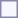<table style="border:1px solid #8888aa; background-color:#f7f8ff; padding:5px; font-size:95%; margin: 0px 12px 12px 0px;">
</table>
